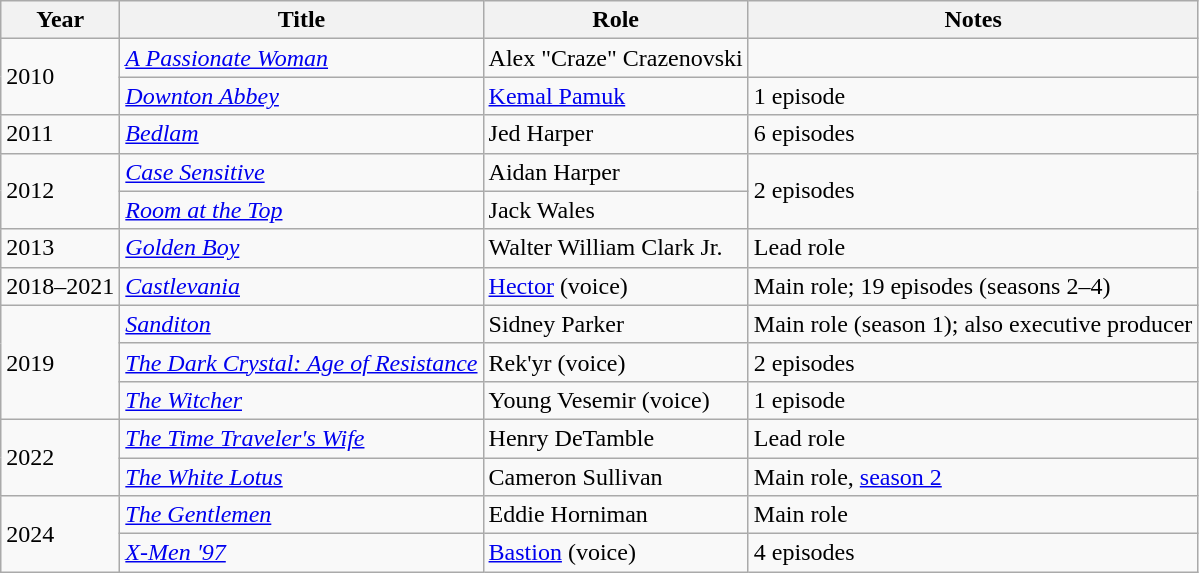<table class="wikitable">
<tr>
<th>Year</th>
<th>Title</th>
<th>Role</th>
<th>Notes</th>
</tr>
<tr>
<td rowspan="2">2010</td>
<td><em><a href='#'>A Passionate Woman</a></em></td>
<td>Alex "Craze" Crazenovski</td>
<td></td>
</tr>
<tr>
<td><em><a href='#'>Downton Abbey</a></em></td>
<td><a href='#'>Kemal Pamuk</a></td>
<td>1 episode</td>
</tr>
<tr>
<td>2011</td>
<td><em><a href='#'>Bedlam</a></em></td>
<td>Jed Harper</td>
<td>6 episodes</td>
</tr>
<tr>
<td rowspan="2">2012</td>
<td><em><a href='#'>Case Sensitive</a></em></td>
<td>Aidan Harper</td>
<td rowspan="2">2 episodes</td>
</tr>
<tr>
<td><em><a href='#'>Room at the Top</a></em></td>
<td>Jack Wales</td>
</tr>
<tr>
<td>2013</td>
<td><em><a href='#'>Golden Boy</a></em></td>
<td>Walter William Clark Jr.</td>
<td>Lead role</td>
</tr>
<tr>
<td>2018–2021</td>
<td><em><a href='#'>Castlevania</a></em></td>
<td><a href='#'>Hector</a> (voice)</td>
<td>Main role; 19 episodes (seasons 2–4)</td>
</tr>
<tr>
<td rowspan="3">2019</td>
<td><em><a href='#'>Sanditon</a></em></td>
<td>Sidney Parker</td>
<td>Main role (season 1); also executive producer</td>
</tr>
<tr>
<td><em><a href='#'>The Dark Crystal: Age of Resistance</a></em></td>
<td>Rek'yr (voice)</td>
<td>2 episodes</td>
</tr>
<tr>
<td><em><a href='#'>The Witcher</a></em></td>
<td>Young Vesemir (voice)</td>
<td>1 episode</td>
</tr>
<tr>
<td rowspan="2">2022</td>
<td><em><a href='#'>The Time Traveler's Wife</a></em></td>
<td>Henry DeTamble</td>
<td>Lead role</td>
</tr>
<tr>
<td><em><a href='#'>The White Lotus</a></em></td>
<td>Cameron Sullivan</td>
<td>Main role, <a href='#'>season 2</a></td>
</tr>
<tr>
<td rowspan="2">2024</td>
<td><em><a href='#'>The Gentlemen</a></em></td>
<td>Eddie Horniman</td>
<td>Main role</td>
</tr>
<tr>
<td><em><a href='#'>X-Men '97</a></em></td>
<td><a href='#'>Bastion</a> (voice)</td>
<td>4 episodes</td>
</tr>
</table>
